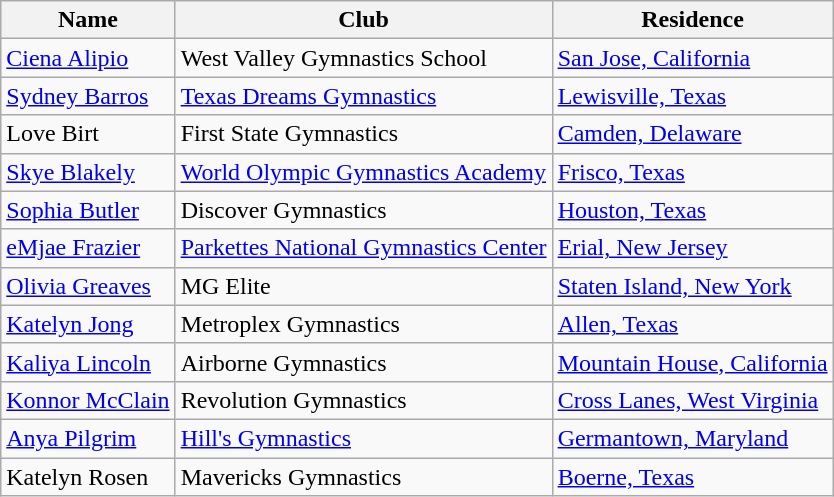<table class="wikitable">
<tr>
<th>Name</th>
<th>Club</th>
<th>Residence</th>
</tr>
<tr>
<td><a href='#'>Ciena Alipio</a></td>
<td>West Valley Gymnastics School</td>
<td><a href='#'>San Jose, California</a></td>
</tr>
<tr>
<td><a href='#'>Sydney Barros</a></td>
<td><a href='#'>Texas Dreams Gymnastics</a></td>
<td><a href='#'>Lewisville, Texas</a></td>
</tr>
<tr>
<td>Love Birt</td>
<td>First State Gymnastics</td>
<td><a href='#'>Camden, Delaware</a></td>
</tr>
<tr>
<td><a href='#'>Skye Blakely</a></td>
<td><a href='#'>World Olympic Gymnastics Academy</a></td>
<td><a href='#'>Frisco, Texas</a></td>
</tr>
<tr>
<td><a href='#'>Sophia Butler</a></td>
<td>Discover Gymnastics</td>
<td><a href='#'>Houston, Texas</a></td>
</tr>
<tr>
<td><a href='#'>eMjae Frazier</a></td>
<td><a href='#'>Parkettes National Gymnastics Center</a></td>
<td><a href='#'>Erial, New Jersey</a></td>
</tr>
<tr>
<td><a href='#'>Olivia Greaves</a></td>
<td>MG Elite</td>
<td><a href='#'>Staten Island, New York</a></td>
</tr>
<tr>
<td><a href='#'>Katelyn Jong</a></td>
<td>Metroplex Gymnastics</td>
<td><a href='#'>Allen, Texas</a></td>
</tr>
<tr>
<td><a href='#'>Kaliya Lincoln</a></td>
<td>Airborne Gymnastics</td>
<td><a href='#'>Mountain House, California</a></td>
</tr>
<tr>
<td><a href='#'>Konnor McClain</a></td>
<td>Revolution Gymnastics</td>
<td><a href='#'>Cross Lanes, West Virginia</a></td>
</tr>
<tr>
<td><a href='#'>Anya Pilgrim</a></td>
<td><a href='#'>Hill's Gymnastics</a></td>
<td><a href='#'>Germantown, Maryland</a></td>
</tr>
<tr>
<td>Katelyn Rosen</td>
<td>Mavericks Gymnastics</td>
<td><a href='#'>Boerne, Texas</a></td>
</tr>
</table>
